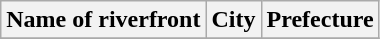<table class="wikitable sortable">
<tr>
<th>Name of riverfront</th>
<th>City</th>
<th>Prefecture</th>
</tr>
<tr>
</tr>
</table>
